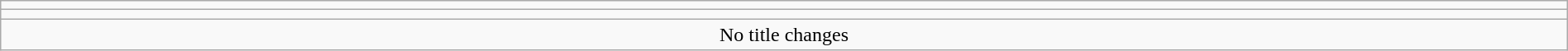<table class="wikitable" style="text-align:center; width:100%;">
<tr>
<td colspan="5"></td>
</tr>
<tr>
<td colspan="5"><strong></strong></td>
</tr>
<tr>
<td colspan="5">No title changes</td>
</tr>
</table>
